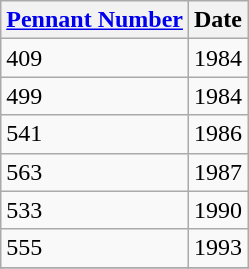<table class="wikitable" style="text-align:left">
<tr>
<th><a href='#'>Pennant Number</a></th>
<th>Date</th>
</tr>
<tr>
<td>409</td>
<td>1984</td>
</tr>
<tr>
<td>499</td>
<td>1984</td>
</tr>
<tr>
<td>541</td>
<td>1986</td>
</tr>
<tr>
<td>563</td>
<td>1987</td>
</tr>
<tr>
<td>533</td>
<td>1990</td>
</tr>
<tr>
<td>555</td>
<td>1993</td>
</tr>
<tr>
</tr>
</table>
